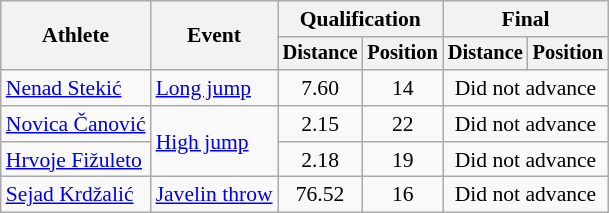<table class=wikitable style="font-size:90%">
<tr>
<th rowspan="2">Athlete</th>
<th rowspan="2">Event</th>
<th colspan="2">Qualification</th>
<th colspan="2">Final</th>
</tr>
<tr style="font-size:95%">
<th>Distance</th>
<th>Position</th>
<th>Distance</th>
<th>Position</th>
</tr>
<tr align=center>
<td align=left><a href='#'>Nenad Stekić</a></td>
<td align=left><a href='#'>Long jump</a></td>
<td>7.60</td>
<td>14</td>
<td colspan=2>Did not advance</td>
</tr>
<tr align=center>
<td align=left><a href='#'>Novica Čanović</a></td>
<td align=left rowspan=2><a href='#'>High jump</a></td>
<td>2.15</td>
<td>22</td>
<td colspan=2>Did not advance</td>
</tr>
<tr align=center>
<td align=left><a href='#'>Hrvoje Fižuleto</a></td>
<td>2.18</td>
<td>19</td>
<td colspan=2>Did not advance</td>
</tr>
<tr align=center>
<td align=left><a href='#'>Sejad Krdžalić</a></td>
<td align=left><a href='#'>Javelin throw</a></td>
<td>76.52</td>
<td>16</td>
<td colspan=2>Did not advance</td>
</tr>
</table>
